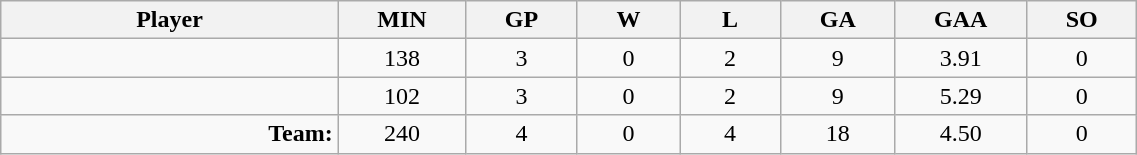<table class="wikitable sortable" width="60%">
<tr>
<th bgcolor="#DDDDFF" width="10%">Player</th>
<th width="3%" bgcolor="#DDDDFF" title="Minutes played">MIN</th>
<th width="3%" bgcolor="#DDDDFF" title="Games played in">GP</th>
<th width="3%" bgcolor="#DDDDFF" title="Wins">W</th>
<th width="3%" bgcolor="#DDDDFF"title="Losses">L</th>
<th width="3%" bgcolor="#DDDDFF" title="Goals against">GA</th>
<th width="3%" bgcolor="#DDDDFF" title="Goals against average">GAA</th>
<th width="3%" bgcolor="#DDDDFF" title="Shut-outs">SO</th>
</tr>
<tr align="center">
<td align="right"></td>
<td>138</td>
<td>3</td>
<td>0</td>
<td>2</td>
<td>9</td>
<td>3.91</td>
<td>0</td>
</tr>
<tr align="center">
<td align="right"></td>
<td>102</td>
<td>3</td>
<td>0</td>
<td>2</td>
<td>9</td>
<td>5.29</td>
<td>0</td>
</tr>
<tr align="center">
<td align="right"><strong>Team:</strong></td>
<td>240</td>
<td>4</td>
<td>0</td>
<td>4</td>
<td>18</td>
<td>4.50</td>
<td>0</td>
</tr>
</table>
